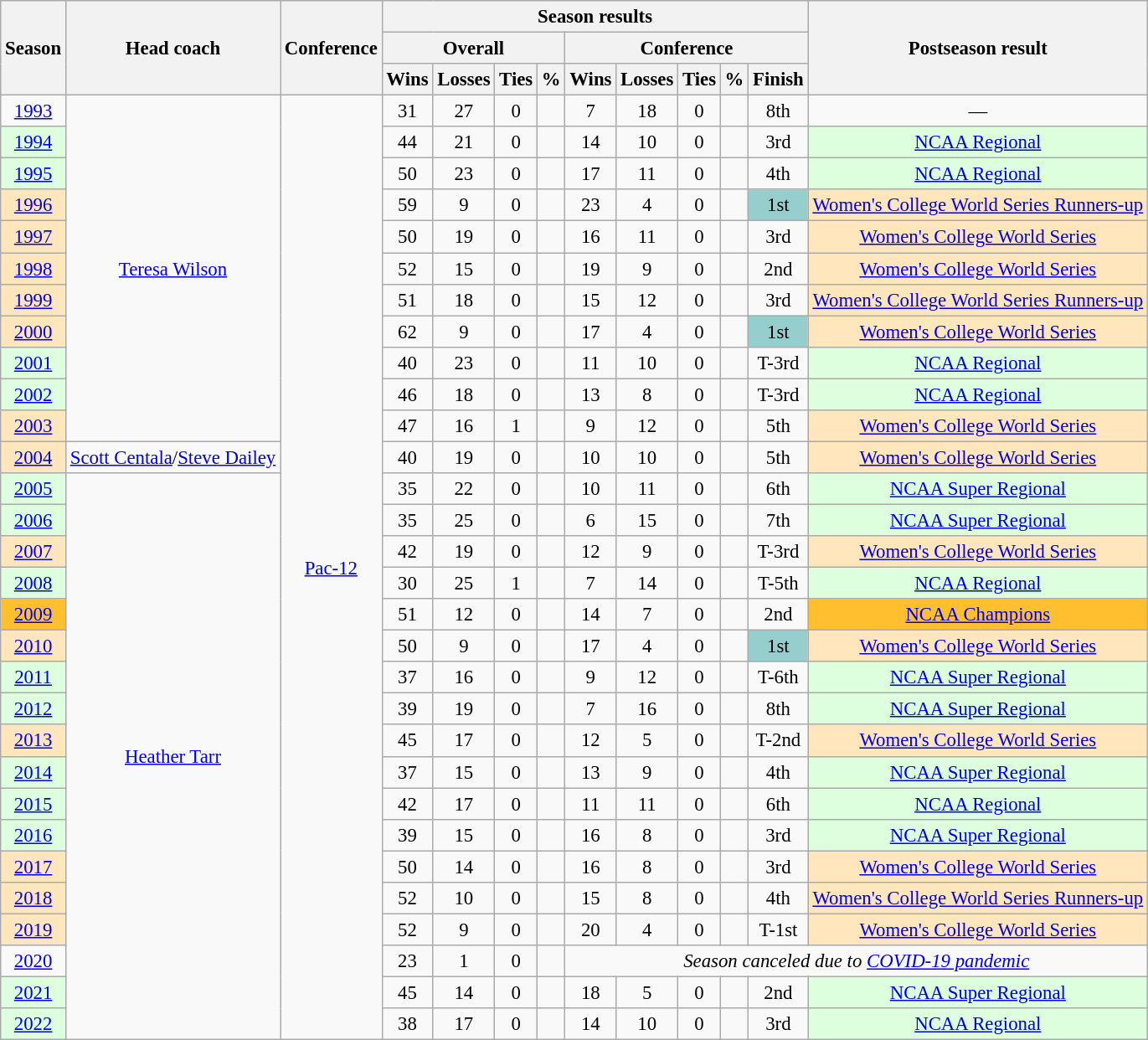<table class="wikitable" style="font-size: 95%; text-align:center;">
<tr>
<th rowspan="3">Season</th>
<th rowspan="3">Head coach</th>
<th rowspan="3">Conference</th>
<th colspan="9">Season results</th>
<th rowspan="3">Postseason result<br></th>
</tr>
<tr>
<th colspan="4">Overall</th>
<th colspan="5">Conference</th>
</tr>
<tr>
<th>Wins</th>
<th>Losses</th>
<th>Ties</th>
<th>%</th>
<th>Wins</th>
<th>Losses</th>
<th>Ties</th>
<th>%</th>
<th>Finish</th>
</tr>
<tr>
<td><a href='#'>1993</a></td>
<td rowspan=11><a href='#'>Teresa Wilson</a></td>
<td rowspan=30><a href='#'>Pac-12</a></td>
<td>31</td>
<td>27</td>
<td>0</td>
<td></td>
<td>7</td>
<td>18</td>
<td>0</td>
<td></td>
<td>8th</td>
<td>—</td>
</tr>
<tr>
<td bgcolor=DDFFDD><a href='#'>1994</a></td>
<td>44</td>
<td>21</td>
<td>0</td>
<td></td>
<td>14</td>
<td>10</td>
<td>0</td>
<td></td>
<td>3rd</td>
<td bgcolor=DDFFDD><a href='#'>NCAA Regional</a></td>
</tr>
<tr>
<td bgcolor=DDFFDD><a href='#'>1995</a></td>
<td>50</td>
<td>23</td>
<td>0</td>
<td></td>
<td>17</td>
<td>11</td>
<td>0</td>
<td></td>
<td>4th</td>
<td bgcolor=DDFFDD><a href='#'>NCAA Regional</a></td>
</tr>
<tr>
<td bgcolor=FFE6BD><a href='#'>1996</a></td>
<td>59</td>
<td>9</td>
<td>0</td>
<td></td>
<td>23</td>
<td>4</td>
<td>0</td>
<td></td>
<td bgcolor=96CDCD>1st</td>
<td bgcolor=FFE6BD><a href='#'>Women's College World Series Runners-up</a></td>
</tr>
<tr>
<td bgcolor=FFE6BD><a href='#'>1997</a></td>
<td>50</td>
<td>19</td>
<td>0</td>
<td></td>
<td>16</td>
<td>11</td>
<td>0</td>
<td></td>
<td>3rd</td>
<td bgcolor=FFE6BD><a href='#'>Women's College World Series</a></td>
</tr>
<tr>
<td bgcolor=FFE6BD><a href='#'>1998</a></td>
<td>52</td>
<td>15</td>
<td>0</td>
<td></td>
<td>19</td>
<td>9</td>
<td>0</td>
<td></td>
<td>2nd</td>
<td bgcolor=FFE6BD><a href='#'>Women's College World Series</a></td>
</tr>
<tr>
<td bgcolor=FFE6BD><a href='#'>1999</a></td>
<td>51</td>
<td>18</td>
<td>0</td>
<td></td>
<td>15</td>
<td>12</td>
<td>0</td>
<td></td>
<td>3rd</td>
<td bgcolor=FFE6BD><a href='#'>Women's College World Series Runners-up</a></td>
</tr>
<tr>
<td bgcolor=FFE6BD><a href='#'>2000</a></td>
<td>62</td>
<td>9</td>
<td>0</td>
<td></td>
<td>17</td>
<td>4</td>
<td>0</td>
<td></td>
<td bgcolor=96CDCD>1st</td>
<td bgcolor=FFE6BD><a href='#'>Women's College World Series</a></td>
</tr>
<tr>
<td bgcolor=DDFFDD><a href='#'>2001</a></td>
<td>40</td>
<td>23</td>
<td>0</td>
<td></td>
<td>11</td>
<td>10</td>
<td>0</td>
<td></td>
<td>T-3rd</td>
<td bgcolor=DDFFDD><a href='#'>NCAA Regional</a></td>
</tr>
<tr>
<td bgcolor=DDFFDD><a href='#'>2002</a></td>
<td>46</td>
<td>18</td>
<td>0</td>
<td></td>
<td>13</td>
<td>8</td>
<td>0</td>
<td></td>
<td>T-3rd</td>
<td bgcolor=DDFFDD><a href='#'>NCAA Regional</a></td>
</tr>
<tr>
<td bgcolor=FFE6BD><a href='#'>2003</a></td>
<td>47</td>
<td>16</td>
<td>1</td>
<td></td>
<td>9</td>
<td>12</td>
<td>0</td>
<td></td>
<td>5th</td>
<td bgcolor=FFE6BD><a href='#'>Women's College World Series</a></td>
</tr>
<tr>
<td bgcolor=FFE6BD><a href='#'>2004</a></td>
<td><a href='#'>Scott Centala</a>/<a href='#'>Steve Dailey</a></td>
<td>40</td>
<td>19</td>
<td>0</td>
<td></td>
<td>10</td>
<td>10</td>
<td>0</td>
<td></td>
<td>5th</td>
<td bgcolor=FFE6BD><a href='#'>Women's College World Series</a></td>
</tr>
<tr>
<td bgcolor=DDFFDD><a href='#'>2005</a></td>
<td rowspan=18><a href='#'>Heather Tarr</a></td>
<td>35</td>
<td>22</td>
<td>0</td>
<td></td>
<td>10</td>
<td>11</td>
<td>0</td>
<td></td>
<td>6th</td>
<td bgcolor=DDFFDD><a href='#'>NCAA Super Regional</a></td>
</tr>
<tr>
<td bgcolor=DDFFDD><a href='#'>2006</a></td>
<td>35</td>
<td>25</td>
<td>0</td>
<td></td>
<td>6</td>
<td>15</td>
<td>0</td>
<td></td>
<td>7th</td>
<td bgcolor=DDFFDD><a href='#'>NCAA Super Regional</a></td>
</tr>
<tr>
<td bgcolor=FFE6BD><a href='#'>2007</a></td>
<td>42</td>
<td>19</td>
<td>0</td>
<td></td>
<td>12</td>
<td>9</td>
<td>0</td>
<td></td>
<td>T-3rd</td>
<td bgcolor=FFE6BD><a href='#'>Women's College World Series</a></td>
</tr>
<tr>
<td bgcolor=DDFFDD><a href='#'>2008</a></td>
<td>30</td>
<td>25</td>
<td>1</td>
<td></td>
<td>7</td>
<td>14</td>
<td>0</td>
<td></td>
<td>T-5th</td>
<td bgcolor=DDFFDD><a href='#'>NCAA Regional</a></td>
</tr>
<tr>
<td bgcolor=FFBF2F><a href='#'>2009</a></td>
<td>51</td>
<td>12</td>
<td>0</td>
<td></td>
<td>14</td>
<td>7</td>
<td>0</td>
<td></td>
<td>2nd</td>
<td bgcolor=FFBF2F><a href='#'>NCAA Champions</a></td>
</tr>
<tr>
<td bgcolor=FFE6BD><a href='#'>2010</a></td>
<td>50</td>
<td>9</td>
<td>0</td>
<td></td>
<td>17</td>
<td>4</td>
<td>0</td>
<td></td>
<td bgcolor=96CDCD>1st</td>
<td bgcolor=FFE6BD><a href='#'>Women's College World Series</a></td>
</tr>
<tr>
<td bgcolor=DDFFDD><a href='#'>2011</a></td>
<td>37</td>
<td>16</td>
<td>0</td>
<td></td>
<td>9</td>
<td>12</td>
<td>0</td>
<td></td>
<td>T-6th</td>
<td bgcolor=DDFFDD><a href='#'>NCAA Super Regional</a></td>
</tr>
<tr>
<td bgcolor=DDFFDD><a href='#'>2012</a></td>
<td>39</td>
<td>19</td>
<td>0</td>
<td></td>
<td>7</td>
<td>16</td>
<td>0</td>
<td></td>
<td>8th</td>
<td bgcolor=DDFFDD><a href='#'>NCAA Super Regional</a></td>
</tr>
<tr>
<td bgcolor=FFE6BD><a href='#'>2013</a></td>
<td>45</td>
<td>17</td>
<td>0</td>
<td></td>
<td>12</td>
<td>5</td>
<td>0</td>
<td></td>
<td>T-2nd</td>
<td bgcolor=FFE6BD><a href='#'>Women's College World Series</a></td>
</tr>
<tr>
<td bgcolor=DDFFDD><a href='#'>2014</a></td>
<td>37</td>
<td>15</td>
<td>0</td>
<td></td>
<td>13</td>
<td>9</td>
<td>0</td>
<td></td>
<td>4th</td>
<td bgcolor=DDFFDD><a href='#'>NCAA Super Regional</a></td>
</tr>
<tr>
<td bgcolor=DDFFDD><a href='#'>2015</a></td>
<td>42</td>
<td>17</td>
<td>0</td>
<td></td>
<td>11</td>
<td>11</td>
<td>0</td>
<td></td>
<td>6th</td>
<td bgcolor=DDFFDD><a href='#'>NCAA Regional</a></td>
</tr>
<tr>
<td bgcolor=DDFFDD><a href='#'>2016</a></td>
<td>39</td>
<td>15</td>
<td>0</td>
<td></td>
<td>16</td>
<td>8</td>
<td>0</td>
<td></td>
<td>3rd</td>
<td bgcolor=DDFFDD><a href='#'>NCAA Super Regional</a></td>
</tr>
<tr>
<td bgcolor=FFE6BD><a href='#'>2017</a></td>
<td>50</td>
<td>14</td>
<td>0</td>
<td></td>
<td>16</td>
<td>8</td>
<td>0</td>
<td></td>
<td>3rd</td>
<td bgcolor=FFE6BD><a href='#'>Women's College World Series</a></td>
</tr>
<tr>
<td bgcolor=FFE6BD><a href='#'>2018</a></td>
<td>52</td>
<td>10</td>
<td>0</td>
<td></td>
<td>15</td>
<td>8</td>
<td>0</td>
<td></td>
<td>4th</td>
<td bgcolor=FFE6BD><a href='#'>Women's College World Series Runners-up</a></td>
</tr>
<tr>
<td bgcolor=FFE6BD><a href='#'>2019</a></td>
<td>52</td>
<td>9</td>
<td>0</td>
<td></td>
<td>20</td>
<td>4</td>
<td>0</td>
<td></td>
<td>T-1st</td>
<td bgcolor=FFE6BD><a href='#'>Women's College World Series</a></td>
</tr>
<tr>
<td><a href='#'>2020</a></td>
<td>23</td>
<td>1</td>
<td>0</td>
<td></td>
<td colspan=6><em>Season canceled due to <a href='#'>COVID-19 pandemic</a></em></td>
</tr>
<tr>
<td bgcolor=DDFFDD><a href='#'>2021</a></td>
<td>45</td>
<td>14</td>
<td>0</td>
<td></td>
<td>18</td>
<td>5</td>
<td>0</td>
<td></td>
<td>2nd</td>
<td bgcolor=DDFFDD><a href='#'>NCAA Super Regional</a></td>
</tr>
<tr>
<td bgcolor=DDFFDD><a href='#'>2022</a></td>
<td>38</td>
<td>17</td>
<td>0</td>
<td></td>
<td>14</td>
<td>10</td>
<td>0</td>
<td></td>
<td>3rd</td>
<td bgcolor=DDFFDD><a href='#'>NCAA Regional</a></td>
</tr>
</table>
